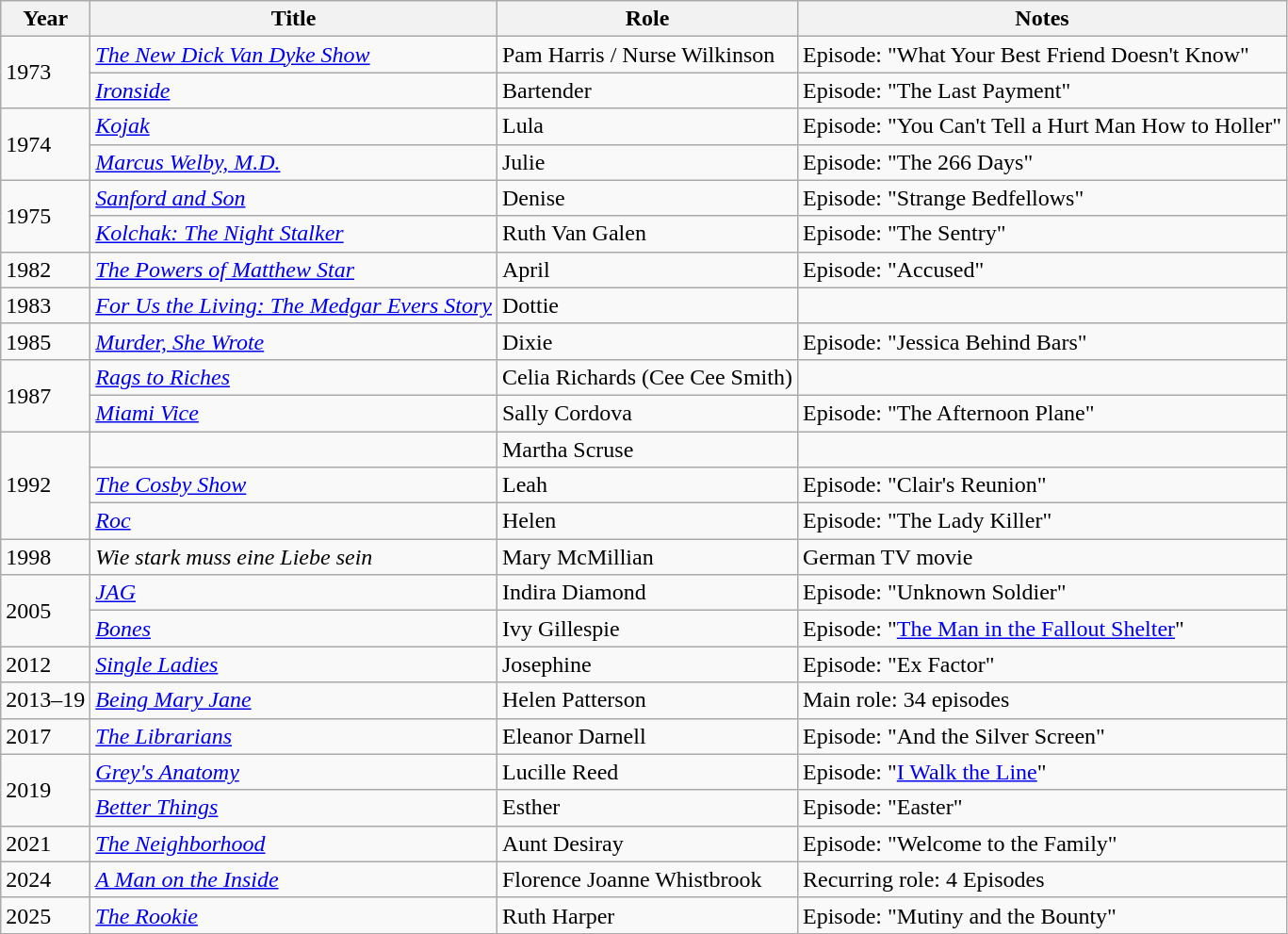<table class="wikitable sortable">
<tr>
<th>Year</th>
<th>Title</th>
<th>Role</th>
<th class="unsortable">Notes</th>
</tr>
<tr>
<td rowspan="2">1973</td>
<td><em><a href='#'>The New Dick Van Dyke Show</a></em></td>
<td>Pam Harris / Nurse Wilkinson</td>
<td>Episode: "What Your Best Friend Doesn't Know"</td>
</tr>
<tr>
<td><em><a href='#'>Ironside</a></em></td>
<td>Bartender</td>
<td>Episode: "The Last Payment"</td>
</tr>
<tr>
<td rowspan="2">1974</td>
<td><em><a href='#'>Kojak</a></em></td>
<td>Lula</td>
<td>Episode: "You Can't Tell a Hurt Man How to Holler"</td>
</tr>
<tr>
<td><em><a href='#'>Marcus Welby, M.D.</a></em></td>
<td>Julie</td>
<td>Episode: "The 266 Days"</td>
</tr>
<tr>
<td rowspan="2">1975</td>
<td><em><a href='#'>Sanford and Son</a></em></td>
<td>Denise</td>
<td>Episode: "Strange Bedfellows"</td>
</tr>
<tr>
<td><em><a href='#'>Kolchak: The Night Stalker</a></em></td>
<td>Ruth Van Galen</td>
<td>Episode: "The Sentry"</td>
</tr>
<tr>
<td>1982</td>
<td><em><a href='#'>The Powers of Matthew Star</a></em></td>
<td>April</td>
<td>Episode: "Accused"</td>
</tr>
<tr>
<td>1983</td>
<td><em><a href='#'>For Us the Living: The Medgar Evers Story</a></em></td>
<td>Dottie</td>
<td></td>
</tr>
<tr>
<td>1985</td>
<td><em><a href='#'>Murder, She Wrote</a></em></td>
<td>Dixie</td>
<td>Episode: "Jessica Behind Bars"</td>
</tr>
<tr>
<td rowspan="2">1987</td>
<td><em><a href='#'>Rags to Riches</a></em></td>
<td>Celia Richards (Cee Cee Smith)</td>
<td></td>
</tr>
<tr>
<td><em><a href='#'>Miami Vice</a></em></td>
<td>Sally Cordova</td>
<td>Episode: "The Afternoon Plane"</td>
</tr>
<tr>
<td rowspan="3">1992</td>
<td><em></em></td>
<td>Martha Scruse</td>
<td></td>
</tr>
<tr>
<td><em><a href='#'>The Cosby Show</a></em></td>
<td>Leah</td>
<td>Episode: "Clair's Reunion"</td>
</tr>
<tr>
<td><em><a href='#'>Roc</a></em></td>
<td>Helen</td>
<td>Episode: "The Lady Killer"</td>
</tr>
<tr>
<td>1998</td>
<td><em>Wie stark muss eine Liebe sein</em></td>
<td>Mary McMillian</td>
<td>German TV movie</td>
</tr>
<tr>
<td rowspan="2">2005</td>
<td><em><a href='#'>JAG</a></em></td>
<td>Indira Diamond</td>
<td>Episode: "Unknown Soldier"</td>
</tr>
<tr>
<td><em><a href='#'>Bones</a></em></td>
<td>Ivy Gillespie</td>
<td>Episode: "<a href='#'>The Man in the Fallout Shelter</a>"</td>
</tr>
<tr>
<td>2012</td>
<td><em><a href='#'>Single Ladies</a></em></td>
<td>Josephine</td>
<td>Episode: "Ex Factor"</td>
</tr>
<tr>
<td>2013–19</td>
<td><em><a href='#'>Being Mary Jane</a></em></td>
<td>Helen Patterson</td>
<td>Main role: 34 episodes</td>
</tr>
<tr>
<td>2017</td>
<td><em><a href='#'>The Librarians</a></em></td>
<td>Eleanor Darnell</td>
<td>Episode: "And the Silver Screen"</td>
</tr>
<tr>
<td rowspan="2">2019</td>
<td><em><a href='#'>Grey's Anatomy</a></em></td>
<td>Lucille Reed</td>
<td>Episode: "<a href='#'>I Walk the Line</a>"</td>
</tr>
<tr>
<td><em><a href='#'>Better Things</a></em></td>
<td>Esther</td>
<td>Episode: "Easter"</td>
</tr>
<tr>
<td>2021</td>
<td><em><a href='#'>The Neighborhood</a></em></td>
<td>Aunt Desiray</td>
<td>Episode: "Welcome to the Family"</td>
</tr>
<tr>
<td>2024</td>
<td><em><a href='#'>A Man on the Inside</a></em></td>
<td>Florence Joanne Whistbrook</td>
<td>Recurring role: 4 Episodes</td>
</tr>
<tr>
<td>2025</td>
<td><em><a href='#'>The Rookie</a></em></td>
<td>Ruth Harper</td>
<td>Episode: "Mutiny and the Bounty"</td>
</tr>
</table>
